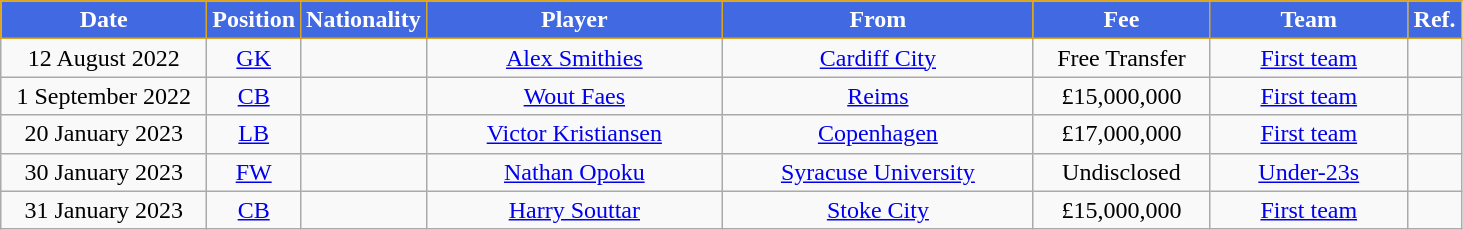<table class="wikitable" style="text-align:center">
<tr>
<th style="background:royalblue;color:white;border:1px solid goldenrod;width:130px">Date</th>
<th style="background:royalblue;color:white;border:1px solid goldenrod;width:50px">Position</th>
<th style="background:royalblue;color:white;border:1px solid goldenrod;width:50px">Nationality</th>
<th style="background:royalblue;color:white;border:1px solid goldenrod;width:190px">Player</th>
<th style="background:royalblue;color:white;border:1px solid goldenrod;width:200px">From</th>
<th style="background:royalblue;color:white;border:1px solid goldenrod;width:110px">Fee</th>
<th style="background:royalblue;color:white;border:1px solid goldenrod;width:125px">Team</th>
<th style="background:royalblue;color:white;border:1px solid goldenrod;width:25px">Ref.</th>
</tr>
<tr>
<td>12 August 2022</td>
<td><a href='#'>GK</a></td>
<td></td>
<td><a href='#'>Alex Smithies</a></td>
<td> <a href='#'>Cardiff City</a></td>
<td>Free Transfer</td>
<td><a href='#'>First team</a></td>
<td></td>
</tr>
<tr>
<td>1 September 2022</td>
<td><a href='#'>CB</a></td>
<td></td>
<td><a href='#'>Wout Faes</a></td>
<td> <a href='#'>Reims</a></td>
<td>£15,000,000</td>
<td><a href='#'>First team</a></td>
<td></td>
</tr>
<tr>
<td>20 January 2023</td>
<td><a href='#'>LB</a></td>
<td></td>
<td><a href='#'>Victor Kristiansen</a></td>
<td> <a href='#'>Copenhagen</a></td>
<td>£17,000,000</td>
<td><a href='#'>First team</a></td>
<td></td>
</tr>
<tr>
<td>30 January 2023</td>
<td><a href='#'>FW</a></td>
<td></td>
<td><a href='#'>Nathan Opoku</a></td>
<td> <a href='#'>Syracuse University</a></td>
<td>Undisclosed</td>
<td><a href='#'>Under-23s</a></td>
<td></td>
</tr>
<tr>
<td>31 January 2023</td>
<td><a href='#'>CB</a></td>
<td></td>
<td><a href='#'>Harry Souttar</a></td>
<td> <a href='#'>Stoke City</a></td>
<td>£15,000,000</td>
<td><a href='#'>First team</a></td>
<td></td>
</tr>
</table>
